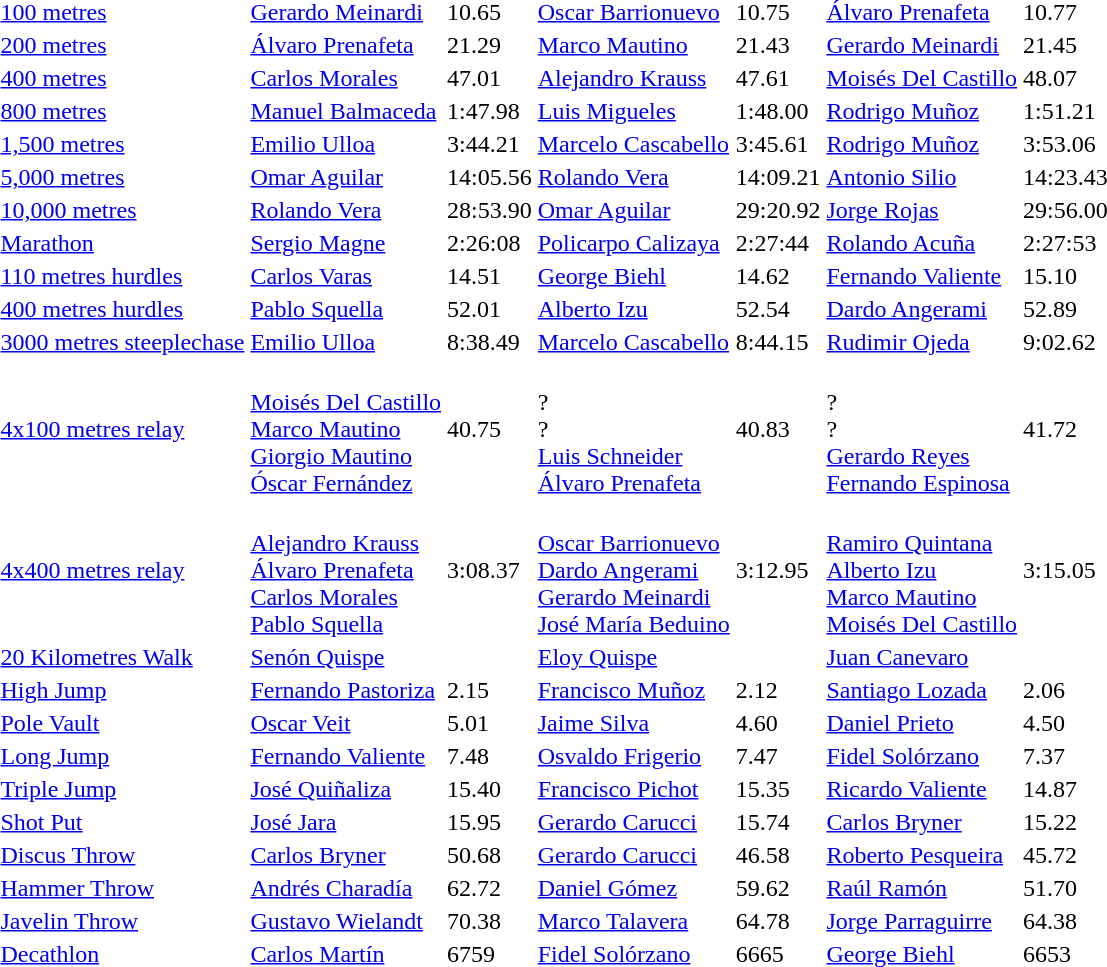<table>
<tr>
<td><a href='#'>100 metres</a></td>
<td><a href='#'>Gerardo Meinardi</a><br> </td>
<td>10.65</td>
<td><a href='#'>Oscar Barrionuevo</a><br> </td>
<td>10.75</td>
<td><a href='#'>Álvaro Prenafeta</a><br> </td>
<td>10.77</td>
</tr>
<tr>
<td><a href='#'>200 metres</a></td>
<td><a href='#'>Álvaro Prenafeta</a><br> </td>
<td>21.29</td>
<td><a href='#'>Marco Mautino</a><br> </td>
<td>21.43</td>
<td><a href='#'>Gerardo Meinardi</a><br> </td>
<td>21.45</td>
</tr>
<tr>
<td><a href='#'>400 metres</a></td>
<td><a href='#'>Carlos Morales</a><br> </td>
<td>47.01</td>
<td><a href='#'>Alejandro Krauss</a><br> </td>
<td>47.61</td>
<td><a href='#'>Moisés Del Castillo</a><br> </td>
<td>48.07</td>
</tr>
<tr>
<td><a href='#'>800 metres</a></td>
<td><a href='#'>Manuel Balmaceda</a><br> </td>
<td>1:47.98</td>
<td><a href='#'>Luis Migueles</a><br> </td>
<td>1:48.00</td>
<td><a href='#'>Rodrigo Muñoz</a><br> </td>
<td>1:51.21</td>
</tr>
<tr>
<td><a href='#'>1,500 metres</a></td>
<td><a href='#'>Emilio Ulloa</a><br> </td>
<td>3:44.21</td>
<td><a href='#'>Marcelo Cascabello</a><br> </td>
<td>3:45.61</td>
<td><a href='#'>Rodrigo Muñoz</a><br> </td>
<td>3:53.06</td>
</tr>
<tr>
<td><a href='#'>5,000 metres</a></td>
<td><a href='#'>Omar Aguilar</a><br> </td>
<td>14:05.56</td>
<td><a href='#'>Rolando Vera</a><br> </td>
<td>14:09.21</td>
<td><a href='#'>Antonio Silio</a><br> </td>
<td>14:23.43</td>
</tr>
<tr>
<td><a href='#'>10,000 metres</a></td>
<td><a href='#'>Rolando Vera</a><br> </td>
<td>28:53.90</td>
<td><a href='#'>Omar Aguilar</a><br> </td>
<td>29:20.92</td>
<td><a href='#'>Jorge Rojas</a><br> </td>
<td>29:56.00</td>
</tr>
<tr>
<td><a href='#'>Marathon</a></td>
<td><a href='#'>Sergio Magne</a><br> </td>
<td>2:26:08</td>
<td><a href='#'>Policarpo Calizaya</a><br> </td>
<td>2:27:44</td>
<td><a href='#'>Rolando Acuña</a><br> </td>
<td>2:27:53</td>
</tr>
<tr>
<td><a href='#'>110 metres hurdles</a></td>
<td><a href='#'>Carlos Varas</a><br> </td>
<td>14.51</td>
<td><a href='#'>George Biehl</a><br> </td>
<td>14.62</td>
<td><a href='#'>Fernando Valiente</a><br> </td>
<td>15.10</td>
</tr>
<tr>
<td><a href='#'>400 metres hurdles</a></td>
<td><a href='#'>Pablo Squella</a><br> </td>
<td>52.01</td>
<td><a href='#'>Alberto Izu</a><br> </td>
<td>52.54</td>
<td><a href='#'>Dardo Angerami</a><br> </td>
<td>52.89</td>
</tr>
<tr>
<td><a href='#'>3000 metres steeplechase</a></td>
<td><a href='#'>Emilio Ulloa</a><br> </td>
<td>8:38.49</td>
<td><a href='#'>Marcelo Cascabello</a><br> </td>
<td>8:44.15</td>
<td><a href='#'>Rudimir Ojeda</a><br> </td>
<td>9:02.62</td>
</tr>
<tr>
<td><a href='#'>4x100 metres relay</a></td>
<td><br><a href='#'>Moisés Del Castillo</a><br><a href='#'>Marco Mautino</a><br><a href='#'>Giorgio Mautino</a><br><a href='#'>Óscar Fernández</a></td>
<td>40.75</td>
<td><br>?<br>?<br><a href='#'>Luis Schneider</a><br><a href='#'>Álvaro Prenafeta</a></td>
<td>40.83</td>
<td><br>?<br>?<br><a href='#'>Gerardo Reyes</a><br><a href='#'>Fernando Espinosa</a></td>
<td>41.72</td>
</tr>
<tr>
<td><a href='#'>4x400 metres relay</a></td>
<td><br><a href='#'>Alejandro Krauss</a><br><a href='#'>Álvaro Prenafeta</a><br><a href='#'>Carlos Morales</a><br> <a href='#'>Pablo Squella</a><br></td>
<td>3:08.37</td>
<td><br><a href='#'>Oscar Barrionuevo</a><br><a href='#'>Dardo Angerami</a><br><a href='#'>Gerardo Meinardi</a><br><a href='#'>José María Beduino</a></td>
<td>3:12.95</td>
<td><br><a href='#'>Ramiro Quintana</a><br><a href='#'>Alberto Izu</a><br><a href='#'>Marco Mautino</a><br><a href='#'>Moisés Del Castillo</a></td>
<td>3:15.05</td>
</tr>
<tr>
<td><a href='#'>20 Kilometres Walk</a></td>
<td><a href='#'>Senón Quispe</a><br> </td>
<td></td>
<td><a href='#'>Eloy Quispe</a><br> </td>
<td></td>
<td><a href='#'>Juan Canevaro</a><br> </td>
<td></td>
</tr>
<tr>
<td><a href='#'>High Jump</a></td>
<td><a href='#'>Fernando Pastoriza</a><br> </td>
<td>2.15</td>
<td><a href='#'>Francisco Muñoz</a><br> </td>
<td>2.12</td>
<td><a href='#'>Santiago Lozada</a><br> </td>
<td>2.06</td>
</tr>
<tr>
<td><a href='#'>Pole Vault</a></td>
<td><a href='#'>Oscar Veit</a><br> </td>
<td>5.01</td>
<td><a href='#'>Jaime Silva</a><br> </td>
<td>4.60</td>
<td><a href='#'>Daniel Prieto</a><br> </td>
<td>4.50</td>
</tr>
<tr>
<td><a href='#'>Long Jump</a></td>
<td><a href='#'>Fernando Valiente</a><br> </td>
<td>7.48</td>
<td><a href='#'>Osvaldo Frigerio</a><br> </td>
<td>7.47</td>
<td><a href='#'>Fidel Solórzano</a><br> </td>
<td>7.37</td>
</tr>
<tr>
<td><a href='#'>Triple Jump</a></td>
<td><a href='#'>José Quiñaliza</a><br> </td>
<td>15.40</td>
<td><a href='#'>Francisco Pichot</a><br> </td>
<td>15.35</td>
<td><a href='#'>Ricardo Valiente</a><br> </td>
<td>14.87</td>
</tr>
<tr>
<td><a href='#'>Shot Put</a></td>
<td><a href='#'>José Jara</a><br> </td>
<td>15.95</td>
<td><a href='#'>Gerardo Carucci</a><br> </td>
<td>15.74</td>
<td><a href='#'>Carlos Bryner</a><br> </td>
<td>15.22</td>
</tr>
<tr>
<td><a href='#'>Discus Throw</a></td>
<td><a href='#'>Carlos Bryner</a><br> </td>
<td>50.68</td>
<td><a href='#'>Gerardo Carucci</a><br> </td>
<td>46.58</td>
<td><a href='#'>Roberto Pesqueira</a><br> </td>
<td>45.72</td>
</tr>
<tr>
<td><a href='#'>Hammer Throw</a></td>
<td><a href='#'>Andrés Charadía</a><br> </td>
<td>62.72</td>
<td><a href='#'>Daniel Gómez</a><br> </td>
<td>59.62</td>
<td><a href='#'>Raúl Ramón</a><br> </td>
<td>51.70</td>
</tr>
<tr>
<td><a href='#'>Javelin Throw</a></td>
<td><a href='#'>Gustavo Wielandt</a><br> </td>
<td>70.38</td>
<td><a href='#'>Marco Talavera</a><br> </td>
<td>64.78</td>
<td><a href='#'>Jorge Parraguirre</a><br> </td>
<td>64.38</td>
</tr>
<tr>
<td><a href='#'>Decathlon</a></td>
<td><a href='#'>Carlos Martín</a><br> </td>
<td>6759</td>
<td><a href='#'>Fidel Solórzano</a><br> </td>
<td>6665</td>
<td><a href='#'>George Biehl</a><br> </td>
<td>6653</td>
</tr>
</table>
